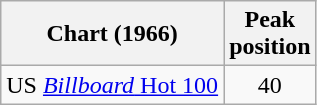<table class="wikitable sortable" border="1">
<tr>
<th>Chart (1966)</th>
<th>Peak<br>position</th>
</tr>
<tr>
<td>US <a href='#'><em>Billboard</em> Hot 100</a></td>
<td style="text-align:center;">40</td>
</tr>
</table>
